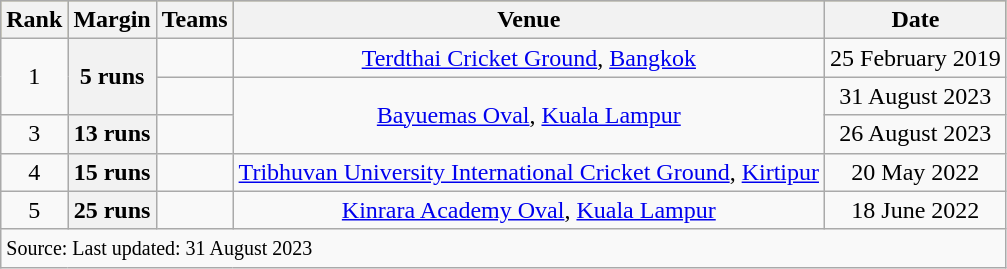<table class="wikitable" style="text-align: center;">
<tr style="background:#bdb76b;">
<th>Rank</th>
<th>Margin</th>
<th>Teams</th>
<th>Venue</th>
<th>Date</th>
</tr>
<tr>
<td rowspan="2">1</td>
<th rowspan="2">5 runs</th>
<td></td>
<td><a href='#'>Terdthai Cricket Ground</a>, <a href='#'>Bangkok</a></td>
<td>25 February 2019</td>
</tr>
<tr>
<td></td>
<td rowspan=2><a href='#'>Bayuemas Oval</a>, <a href='#'>Kuala Lampur</a></td>
<td>31 August 2023</td>
</tr>
<tr>
<td>3</td>
<th>13 runs</th>
<td></td>
<td>26 August 2023</td>
</tr>
<tr>
<td>4</td>
<th>15 runs</th>
<td></td>
<td><a href='#'>Tribhuvan University International Cricket Ground</a>, <a href='#'>Kirtipur</a></td>
<td>20 May 2022</td>
</tr>
<tr>
<td>5</td>
<th>25 runs</th>
<td></td>
<td><a href='#'>Kinrara Academy Oval</a>, <a href='#'>Kuala Lampur</a></td>
<td>18 June 2022</td>
</tr>
<tr>
<td colspan="5" style="text-align:left;"><small>Source:  Last updated: 31 August 2023</small></td>
</tr>
</table>
